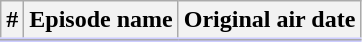<table class="wikitable"  style="background:#fff;">
<tr style="border-bottom:3px solid #CCF">
<th>#</th>
<th>Episode name</th>
<th>Original air date</th>
</tr>
<tr>
</tr>
</table>
